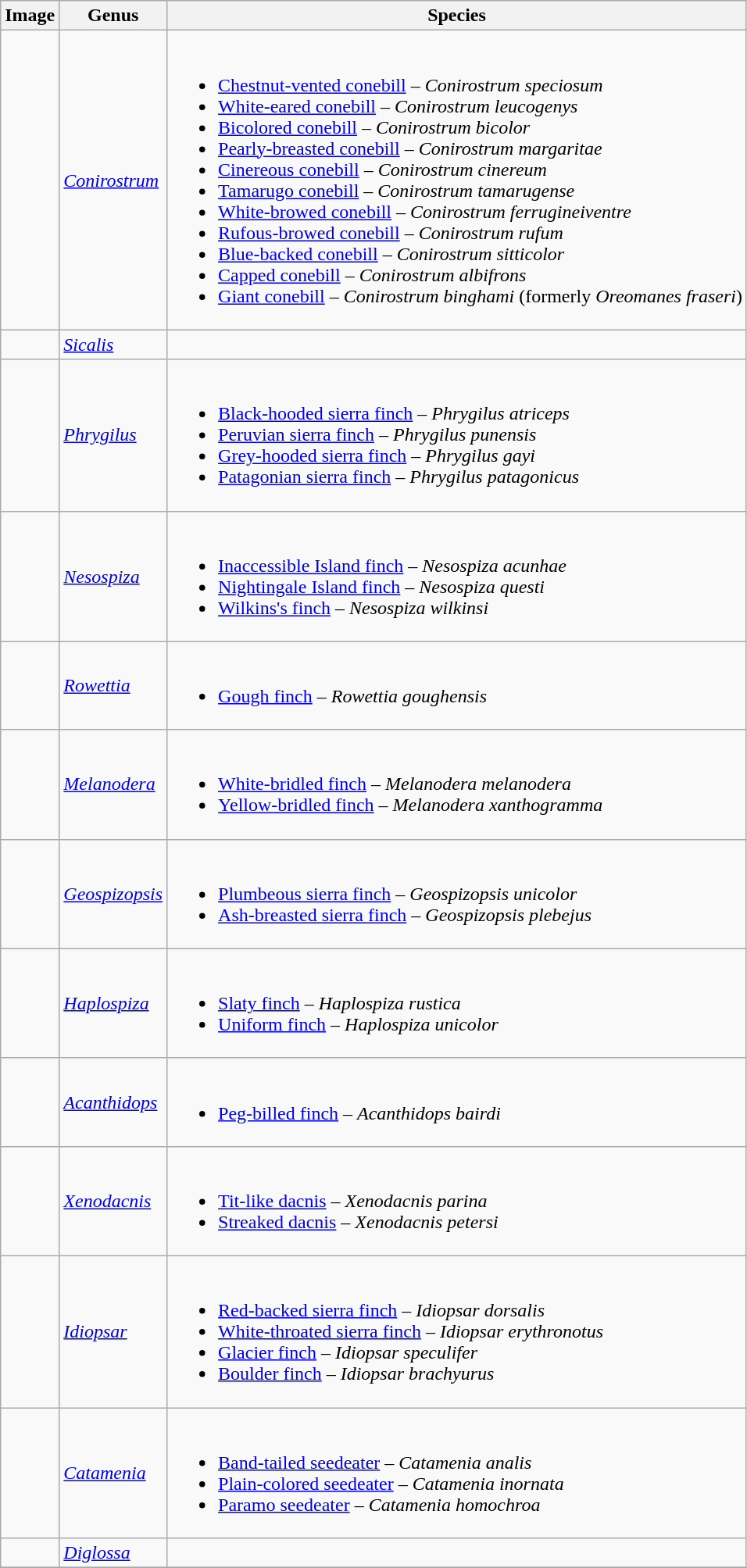<table class="wikitable">
<tr>
<th>Image</th>
<th>Genus</th>
<th>Species</th>
</tr>
<tr>
<td></td>
<td><em><a href='#'>Conirostrum</a></em> </td>
<td><br><ul><li><a href='#'>Chestnut-vented conebill</a> – <em>Conirostrum speciosum</em></li><li><a href='#'>White-eared conebill</a> – <em>Conirostrum leucogenys</em></li><li><a href='#'>Bicolored conebill</a> – <em>Conirostrum bicolor</em></li><li><a href='#'>Pearly-breasted conebill</a> – <em>Conirostrum margaritae</em></li><li><a href='#'>Cinereous conebill</a> – <em>Conirostrum cinereum</em></li><li><a href='#'>Tamarugo conebill</a> – <em>Conirostrum tamarugense</em></li><li><a href='#'>White-browed conebill</a> – <em>Conirostrum ferrugineiventre</em></li><li><a href='#'>Rufous-browed conebill</a> – <em>Conirostrum rufum</em></li><li><a href='#'>Blue-backed conebill</a> – <em>Conirostrum sitticolor</em></li><li><a href='#'>Capped conebill</a> – <em>Conirostrum albifrons</em></li><li><a href='#'>Giant conebill</a> – <em>Conirostrum binghami</em> (formerly <em>Oreomanes fraseri</em>)</li></ul></td>
</tr>
<tr>
<td></td>
<td><em><a href='#'>Sicalis</a></em> </td>
<td><br></td>
</tr>
<tr>
<td></td>
<td><em><a href='#'>Phrygilus</a></em> </td>
<td><br><ul><li><a href='#'>Black-hooded sierra finch</a> – <em>Phrygilus atriceps</em></li><li><a href='#'>Peruvian sierra finch</a> – <em>Phrygilus punensis</em></li><li><a href='#'>Grey-hooded sierra finch</a> – <em>Phrygilus gayi</em></li><li><a href='#'>Patagonian sierra finch</a> – <em>Phrygilus patagonicus</em></li></ul></td>
</tr>
<tr>
<td></td>
<td><em><a href='#'>Nesospiza</a></em> </td>
<td><br><ul><li><a href='#'>Inaccessible Island finch</a> – <em>Nesospiza acunhae</em></li><li><a href='#'>Nightingale Island finch</a> – <em>Nesospiza questi</em></li><li><a href='#'>Wilkins's finch</a> – <em>Nesospiza wilkinsi</em></li></ul></td>
</tr>
<tr>
<td></td>
<td><em><a href='#'>Rowettia</a></em> </td>
<td><br><ul><li><a href='#'>Gough finch</a> – <em>Rowettia goughensis</em></li></ul></td>
</tr>
<tr>
<td></td>
<td><em><a href='#'>Melanodera</a></em> </td>
<td><br><ul><li><a href='#'>White-bridled finch</a> – <em>Melanodera melanodera</em></li><li><a href='#'>Yellow-bridled finch</a> – <em>Melanodera xanthogramma</em></li></ul></td>
</tr>
<tr>
<td></td>
<td><em><a href='#'>Geospizopsis</a></em> </td>
<td><br><ul><li><a href='#'>Plumbeous sierra finch</a> – <em>Geospizopsis unicolor</em></li><li><a href='#'>Ash-breasted sierra finch</a> – <em>Geospizopsis plebejus</em></li></ul></td>
</tr>
<tr>
<td></td>
<td><em><a href='#'>Haplospiza</a></em> </td>
<td><br><ul><li><a href='#'>Slaty finch</a> – <em>Haplospiza rustica</em></li><li><a href='#'>Uniform finch</a> – <em>Haplospiza unicolor</em></li></ul></td>
</tr>
<tr>
<td></td>
<td><em><a href='#'>Acanthidops</a></em> </td>
<td><br><ul><li><a href='#'>Peg-billed finch</a> – <em>Acanthidops bairdi</em></li></ul></td>
</tr>
<tr>
<td></td>
<td><em><a href='#'>Xenodacnis</a></em> </td>
<td><br><ul><li><a href='#'>Tit-like dacnis</a> – <em>Xenodacnis parina</em></li><li><a href='#'>Streaked dacnis</a> – <em>Xenodacnis petersi</em></li></ul></td>
</tr>
<tr>
<td></td>
<td><em><a href='#'>Idiopsar</a></em> </td>
<td><br><ul><li><a href='#'>Red-backed sierra finch</a> – <em>Idiopsar dorsalis</em></li><li><a href='#'>White-throated sierra finch</a> – <em>Idiopsar erythronotus</em></li><li><a href='#'>Glacier finch</a> – <em>Idiopsar speculifer</em></li><li><a href='#'>Boulder finch</a> – <em>Idiopsar brachyurus</em></li></ul></td>
</tr>
<tr>
<td></td>
<td><em><a href='#'>Catamenia</a></em> </td>
<td><br><ul><li><a href='#'>Band-tailed seedeater</a> – <em>Catamenia analis</em></li><li><a href='#'>Plain-colored seedeater</a> – <em>Catamenia inornata</em></li><li><a href='#'>Paramo seedeater</a> – <em>Catamenia homochroa</em></li></ul></td>
</tr>
<tr>
<td></td>
<td><em><a href='#'>Diglossa</a></em> </td>
<td><br></td>
</tr>
<tr>
</tr>
</table>
